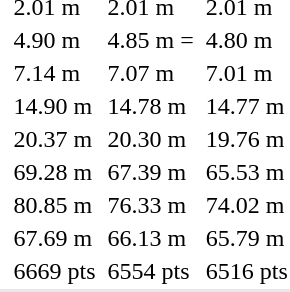<table>
<tr>
<td></td>
<td></td>
<td>2.01 m </td>
<td></td>
<td>2.01 m</td>
<td></td>
<td>2.01 m</td>
</tr>
<tr>
<td></td>
<td></td>
<td>4.90 m</td>
<td></td>
<td>4.85 m =</td>
<td></td>
<td>4.80 m</td>
</tr>
<tr>
<td></td>
<td></td>
<td>7.14 m  </td>
<td></td>
<td>7.07 m </td>
<td></td>
<td>7.01 m </td>
</tr>
<tr>
<td></td>
<td></td>
<td>14.90 m</td>
<td></td>
<td>14.78 m </td>
<td></td>
<td>14.77 m</td>
</tr>
<tr>
<td></td>
<td></td>
<td>20.37 m</td>
<td></td>
<td>20.30 m</td>
<td></td>
<td>19.76 m</td>
</tr>
<tr>
<td></td>
<td></td>
<td>69.28 m</td>
<td></td>
<td>67.39 m</td>
<td></td>
<td>65.53 m</td>
</tr>
<tr>
<td></td>
<td></td>
<td>80.85 m </td>
<td></td>
<td>76.33 m</td>
<td></td>
<td>74.02 m</td>
</tr>
<tr>
<td></td>
<td></td>
<td>67.69 m  </td>
<td></td>
<td>66.13 m </td>
<td></td>
<td>65.79 m</td>
</tr>
<tr>
<td></td>
<td></td>
<td>6669 pts</td>
<td></td>
<td>6554 pts</td>
<td></td>
<td>6516 pts </td>
</tr>
<tr style="background:#e8e8e8;">
<td colspan=7></td>
</tr>
</table>
